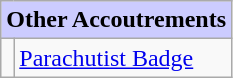<table class="wikitable">
<tr style="background:#ccf; text-align:center;">
<td colspan=2><strong>Other Accoutrements</strong></td>
</tr>
<tr>
<td align=center></td>
<td><a href='#'>Parachutist Badge</a></td>
</tr>
</table>
